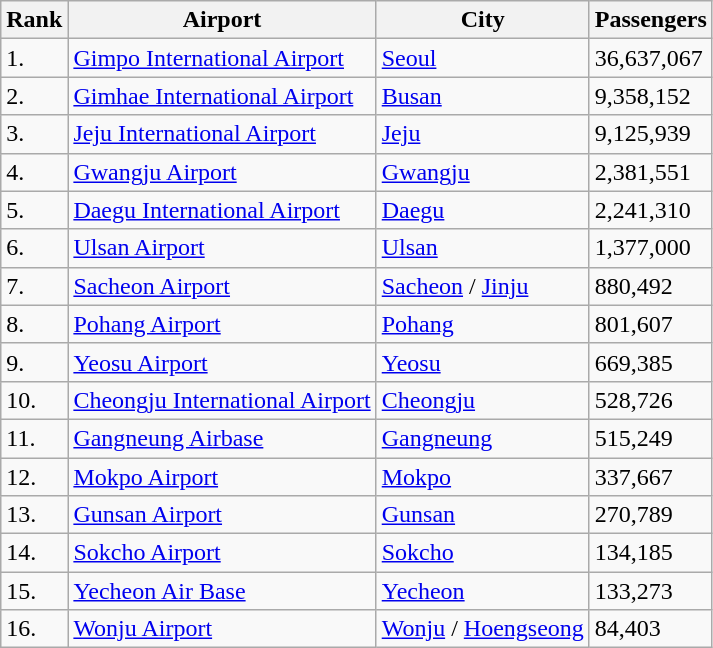<table class="wikitable">
<tr>
<th>Rank</th>
<th>Airport</th>
<th>City</th>
<th>Passengers</th>
</tr>
<tr>
<td>1.</td>
<td><a href='#'>Gimpo International Airport</a></td>
<td><a href='#'>Seoul</a></td>
<td>36,637,067</td>
</tr>
<tr>
<td>2.</td>
<td><a href='#'>Gimhae International Airport</a></td>
<td><a href='#'>Busan</a></td>
<td>9,358,152</td>
</tr>
<tr>
<td>3.</td>
<td><a href='#'>Jeju International Airport</a></td>
<td><a href='#'>Jeju</a></td>
<td>9,125,939</td>
</tr>
<tr>
<td>4.</td>
<td><a href='#'>Gwangju Airport</a></td>
<td><a href='#'>Gwangju</a></td>
<td>2,381,551</td>
</tr>
<tr>
<td>5.</td>
<td><a href='#'>Daegu International Airport</a></td>
<td><a href='#'>Daegu</a></td>
<td>2,241,310</td>
</tr>
<tr>
<td>6.</td>
<td><a href='#'>Ulsan Airport</a></td>
<td><a href='#'>Ulsan</a></td>
<td>1,377,000</td>
</tr>
<tr>
<td>7.</td>
<td><a href='#'>Sacheon Airport</a></td>
<td><a href='#'>Sacheon</a> / <a href='#'>Jinju</a></td>
<td>880,492</td>
</tr>
<tr>
<td>8.</td>
<td><a href='#'>Pohang Airport</a></td>
<td><a href='#'>Pohang</a></td>
<td>801,607</td>
</tr>
<tr>
<td>9.</td>
<td><a href='#'>Yeosu Airport</a></td>
<td><a href='#'>Yeosu</a></td>
<td>669,385</td>
</tr>
<tr>
<td>10.</td>
<td><a href='#'>Cheongju International Airport</a></td>
<td><a href='#'>Cheongju</a></td>
<td>528,726</td>
</tr>
<tr>
<td>11.</td>
<td><a href='#'>Gangneung Airbase</a></td>
<td><a href='#'>Gangneung</a></td>
<td>515,249</td>
</tr>
<tr>
<td>12.</td>
<td><a href='#'>Mokpo Airport</a></td>
<td><a href='#'>Mokpo</a></td>
<td>337,667</td>
</tr>
<tr>
<td>13.</td>
<td><a href='#'>Gunsan Airport</a></td>
<td><a href='#'>Gunsan</a></td>
<td>270,789</td>
</tr>
<tr>
<td>14.</td>
<td><a href='#'>Sokcho Airport</a></td>
<td><a href='#'>Sokcho</a></td>
<td>134,185</td>
</tr>
<tr>
<td>15.</td>
<td><a href='#'>Yecheon Air Base</a></td>
<td><a href='#'>Yecheon</a></td>
<td>133,273</td>
</tr>
<tr>
<td>16.</td>
<td><a href='#'>Wonju Airport</a></td>
<td><a href='#'>Wonju</a> / <a href='#'>Hoengseong</a></td>
<td>84,403</td>
</tr>
</table>
